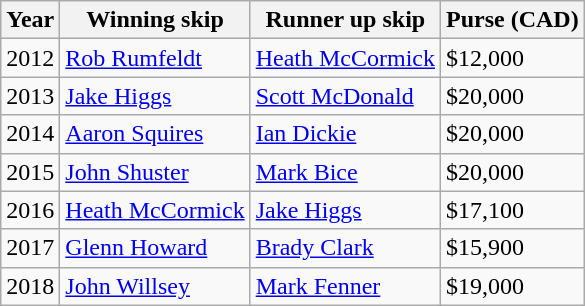<table class="wikitable">
<tr>
<th>Year</th>
<th>Winning skip</th>
<th>Runner up skip</th>
<th>Purse (CAD)</th>
</tr>
<tr>
<td>2012</td>
<td> <a href='#'>Rob Rumfeldt</a></td>
<td> <a href='#'>Heath McCormick</a></td>
<td>$12,000</td>
</tr>
<tr>
<td>2013</td>
<td> <a href='#'>Jake Higgs</a></td>
<td> <a href='#'>Scott McDonald</a></td>
<td>$20,000</td>
</tr>
<tr>
<td>2014</td>
<td> <a href='#'>Aaron Squires</a></td>
<td> <a href='#'>Ian Dickie</a></td>
<td>$20,000</td>
</tr>
<tr>
<td>2015</td>
<td> <a href='#'>John Shuster</a></td>
<td> <a href='#'>Mark Bice</a></td>
<td>$20,000</td>
</tr>
<tr>
<td>2016</td>
<td> <a href='#'>Heath McCormick</a></td>
<td> <a href='#'>Jake Higgs</a></td>
<td>$17,100</td>
</tr>
<tr>
<td>2017</td>
<td> <a href='#'>Glenn Howard</a></td>
<td> <a href='#'>Brady Clark</a></td>
<td>$15,900</td>
</tr>
<tr>
<td>2018</td>
<td> <a href='#'>John Willsey</a></td>
<td> <a href='#'>Mark Fenner</a></td>
<td>$19,000</td>
</tr>
</table>
